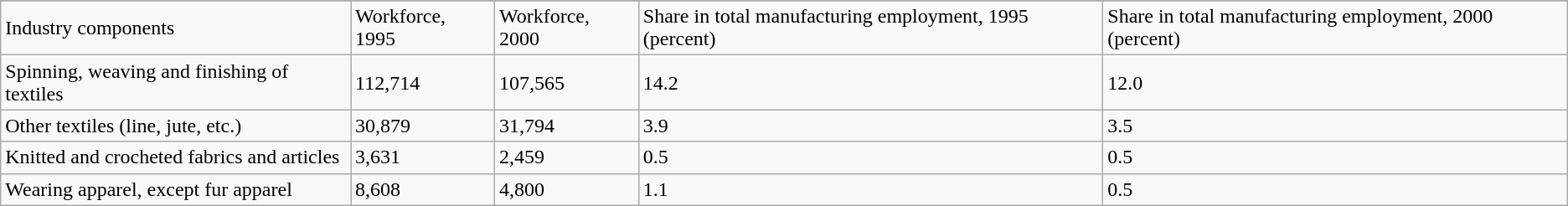<table class="wikitable">
<tr>
</tr>
<tr>
<td>Industry components</td>
<td>Workforce, 1995</td>
<td>Workforce, 2000</td>
<td>Share in total manufacturing employment, 1995 (percent)</td>
<td>Share in total manufacturing employment, 2000 (percent)</td>
</tr>
<tr>
<td>Spinning, weaving and finishing of textiles</td>
<td>112,714</td>
<td>107,565</td>
<td>14.2</td>
<td>12.0</td>
</tr>
<tr>
<td>Other textiles (line, jute, etc.)</td>
<td>30,879</td>
<td>31,794</td>
<td>3.9</td>
<td>3.5</td>
</tr>
<tr>
<td>Knitted and crocheted fabrics and articles</td>
<td>3,631</td>
<td>2,459</td>
<td>0.5</td>
<td>0.5</td>
</tr>
<tr>
<td>Wearing apparel, except fur apparel</td>
<td>8,608</td>
<td>4,800</td>
<td>1.1</td>
<td>0.5</td>
</tr>
</table>
